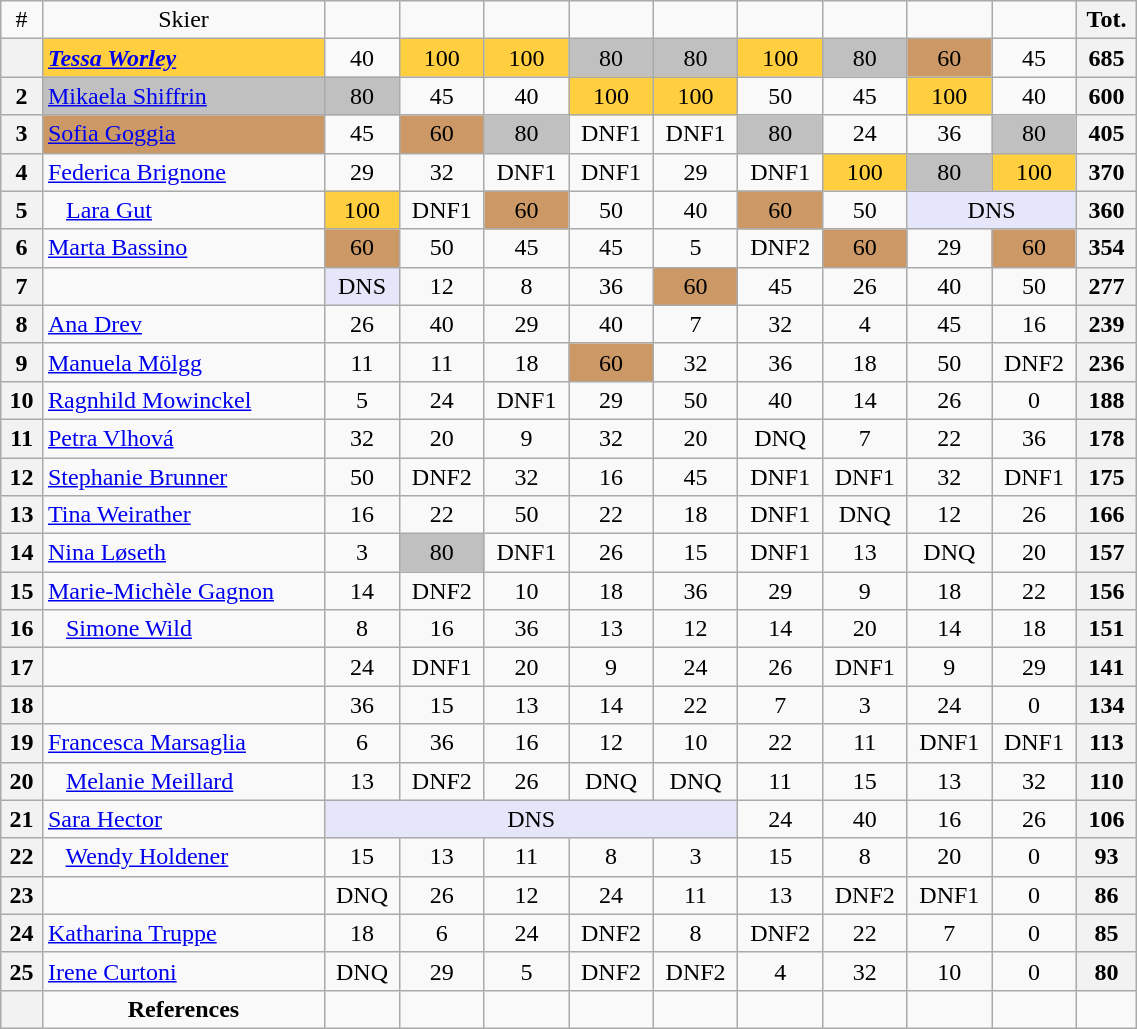<table class="wikitable" width=60% style="font-size:100%; text-align:center;">
<tr>
<td>#</td>
<td>Skier</td>
<td><br> </td>
<td><br> </td>
<td><br> </td>
<td><br> </td>
<td><br> </td>
<td><br> </td>
<td><br> </td>
<td><br> </td>
<td><br> </td>
<th>Tot.</th>
</tr>
<tr>
<th></th>
<td align=left bgcolor=ffcf40> <strong><em><a href='#'>Tessa Worley</a></em></strong></td>
<td>40</td>
<td bgcolor=ffcf40>100</td>
<td bgcolor=ffcf40>100</td>
<td bgcolor=c0c0c0>80</td>
<td bgcolor=c0c0c0>80</td>
<td bgcolor=ffcf40>100</td>
<td bgcolor=c0c0c0>80</td>
<td bgcolor=cc9966>60</td>
<td>45</td>
<th>685</th>
</tr>
<tr>
<th>2</th>
<td align=left bgcolor=c0c0c0> <a href='#'>Mikaela Shiffrin</a></td>
<td bgcolor=c0c0c0>80</td>
<td>45</td>
<td>40</td>
<td bgcolor=ffcf40>100</td>
<td bgcolor=ffcf40>100</td>
<td>50</td>
<td>45</td>
<td bgcolor=ffcf40>100</td>
<td>40</td>
<th>600</th>
</tr>
<tr>
<th>3</th>
<td align=left bgcolor=cc9966> <a href='#'>Sofia Goggia</a></td>
<td>45</td>
<td bgcolor=cc9966>60</td>
<td bgcolor=c0c0c0>80</td>
<td>DNF1</td>
<td>DNF1</td>
<td bgcolor=c0c0c0>80</td>
<td>24</td>
<td>36</td>
<td bgcolor=c0c0c0>80</td>
<th>405</th>
</tr>
<tr>
<th>4</th>
<td align=left> <a href='#'>Federica Brignone</a></td>
<td>29</td>
<td>32</td>
<td>DNF1</td>
<td>DNF1</td>
<td>29</td>
<td>DNF1</td>
<td bgcolor=ffcf40>100</td>
<td bgcolor=c0c0c0>80</td>
<td bgcolor=ffcf40>100</td>
<th>370</th>
</tr>
<tr>
<th>5</th>
<td align=left>   <a href='#'>Lara Gut</a></td>
<td bgcolor=ffcf40>100</td>
<td>DNF1</td>
<td bgcolor=cc9966>60</td>
<td>50</td>
<td>40</td>
<td bgcolor=cc9966>60</td>
<td>50</td>
<td colspan=2 bgcolor=lavender>DNS</td>
<th>360</th>
</tr>
<tr>
<th>6</th>
<td align=left> <a href='#'>Marta Bassino</a></td>
<td bgcolor=cc9966>60</td>
<td>50</td>
<td>45</td>
<td>45</td>
<td>5</td>
<td>DNF2</td>
<td bgcolor=cc9966>60</td>
<td>29</td>
<td bgcolor=cc9966>60</td>
<th>354</th>
</tr>
<tr>
<th>7</th>
<td align=left></td>
<td bgcolor=lavender>DNS</td>
<td>12</td>
<td>8</td>
<td>36</td>
<td bgcolor=cc9966>60</td>
<td>45</td>
<td>26</td>
<td>40</td>
<td>50</td>
<th>277</th>
</tr>
<tr>
<th>8</th>
<td align=left> <a href='#'>Ana Drev</a></td>
<td>26</td>
<td>40</td>
<td>29</td>
<td>40</td>
<td>7</td>
<td>32</td>
<td>4</td>
<td>45</td>
<td>16</td>
<th>239</th>
</tr>
<tr>
<th>9</th>
<td align=left> <a href='#'>Manuela Mölgg</a></td>
<td>11</td>
<td>11</td>
<td>18</td>
<td bgcolor=cc9966>60</td>
<td>32</td>
<td>36</td>
<td>18</td>
<td>50</td>
<td>DNF2</td>
<th>236</th>
</tr>
<tr>
<th>10</th>
<td align=left> <a href='#'>Ragnhild Mowinckel</a></td>
<td>5</td>
<td>24</td>
<td>DNF1</td>
<td>29</td>
<td>50</td>
<td>40</td>
<td>14</td>
<td>26</td>
<td>0</td>
<th>188</th>
</tr>
<tr>
<th>11</th>
<td align=left> <a href='#'>Petra Vlhová</a></td>
<td>32</td>
<td>20</td>
<td>9</td>
<td>32</td>
<td>20</td>
<td>DNQ</td>
<td>7</td>
<td>22</td>
<td>36</td>
<th>178</th>
</tr>
<tr>
<th>12</th>
<td align=left> <a href='#'>Stephanie Brunner</a></td>
<td>50</td>
<td>DNF2</td>
<td>32</td>
<td>16</td>
<td>45</td>
<td>DNF1</td>
<td>DNF1</td>
<td>32</td>
<td>DNF1</td>
<th>175</th>
</tr>
<tr>
<th>13</th>
<td align=left> <a href='#'>Tina Weirather</a></td>
<td>16</td>
<td>22</td>
<td>50</td>
<td>22</td>
<td>18</td>
<td>DNF1</td>
<td>DNQ</td>
<td>12</td>
<td>26</td>
<th>166</th>
</tr>
<tr>
<th>14</th>
<td align=left> <a href='#'>Nina Løseth</a></td>
<td>3</td>
<td bgcolor=c0c0c0>80</td>
<td>DNF1</td>
<td>26</td>
<td>15</td>
<td>DNF1</td>
<td>13</td>
<td>DNQ</td>
<td>20</td>
<th>157</th>
</tr>
<tr>
<th>15</th>
<td align=left> <a href='#'>Marie-Michèle Gagnon</a></td>
<td>14</td>
<td>DNF2</td>
<td>10</td>
<td>18</td>
<td>36</td>
<td>29</td>
<td>9</td>
<td>18</td>
<td>22</td>
<th>156</th>
</tr>
<tr>
<th>16</th>
<td align=left>   <a href='#'>Simone Wild</a></td>
<td>8</td>
<td>16</td>
<td>36</td>
<td>13</td>
<td>12</td>
<td>14</td>
<td>20</td>
<td>14</td>
<td>18</td>
<th>151</th>
</tr>
<tr>
<th>17</th>
<td align=left></td>
<td>24</td>
<td>DNF1</td>
<td>20</td>
<td>9</td>
<td>24</td>
<td>26</td>
<td>DNF1</td>
<td>9</td>
<td>29</td>
<th>141</th>
</tr>
<tr>
<th>18</th>
<td align=left></td>
<td>36</td>
<td>15</td>
<td>13</td>
<td>14</td>
<td>22</td>
<td>7</td>
<td>3</td>
<td>24</td>
<td>0</td>
<th>134</th>
</tr>
<tr>
<th>19</th>
<td align=left> <a href='#'>Francesca Marsaglia</a></td>
<td>6</td>
<td>36</td>
<td>16</td>
<td>12</td>
<td>10</td>
<td>22</td>
<td>11</td>
<td>DNF1</td>
<td>DNF1</td>
<th>113</th>
</tr>
<tr>
<th>20</th>
<td align=left>   <a href='#'>Melanie Meillard</a></td>
<td>13</td>
<td>DNF2</td>
<td>26</td>
<td>DNQ</td>
<td>DNQ</td>
<td>11</td>
<td>15</td>
<td>13</td>
<td>32</td>
<th>110</th>
</tr>
<tr>
<th>21</th>
<td align=left> <a href='#'>Sara Hector</a></td>
<td colspan=5 bgcolor=lavender>DNS</td>
<td>24</td>
<td>40</td>
<td>16</td>
<td>26</td>
<th>106</th>
</tr>
<tr>
<th>22</th>
<td align=left>   <a href='#'>Wendy Holdener</a></td>
<td>15</td>
<td>13</td>
<td>11</td>
<td>8</td>
<td>3</td>
<td>15</td>
<td>8</td>
<td>20</td>
<td>0</td>
<th>93</th>
</tr>
<tr>
<th>23</th>
<td align=left></td>
<td>DNQ</td>
<td>26</td>
<td>12</td>
<td>24</td>
<td>11</td>
<td>13</td>
<td>DNF2</td>
<td>DNF1</td>
<td>0</td>
<th>86</th>
</tr>
<tr>
<th>24</th>
<td align=left> <a href='#'>Katharina Truppe</a></td>
<td>18</td>
<td>6</td>
<td>24</td>
<td>DNF2</td>
<td>8</td>
<td>DNF2</td>
<td>22</td>
<td>7</td>
<td>0</td>
<th>85</th>
</tr>
<tr>
<th>25</th>
<td align=left> <a href='#'>Irene Curtoni</a></td>
<td>DNQ</td>
<td>29</td>
<td>5</td>
<td>DNF2</td>
<td>DNF2</td>
<td>4</td>
<td>32</td>
<td>10</td>
<td>0</td>
<th>80</th>
</tr>
<tr>
<th></th>
<td align=center><strong>References</strong></td>
<td></td>
<td></td>
<td></td>
<td></td>
<td></td>
<td></td>
<td></td>
<td></td>
<td></td>
</tr>
</table>
